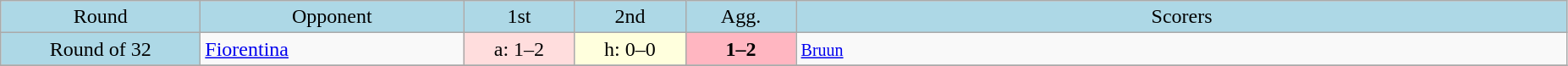<table class="wikitable" style="text-align:center">
<tr bgcolor=lightblue>
<td width=150px>Round</td>
<td width=200px>Opponent</td>
<td width=80px>1st</td>
<td width=80px>2nd</td>
<td width=80px>Agg.</td>
<td width=600px>Scorers</td>
</tr>
<tr>
<td bgcolor=lightblue>Round of 32</td>
<td align=left> <a href='#'>Fiorentina</a></td>
<td bgcolor=#ffdddd>a: 1–2</td>
<td bgcolor="ffffdd">h: 0–0</td>
<td bgcolor=lightpink><strong>1–2</strong></td>
<td align=left><small><a href='#'>Bruun</a></small></td>
</tr>
<tr>
</tr>
</table>
